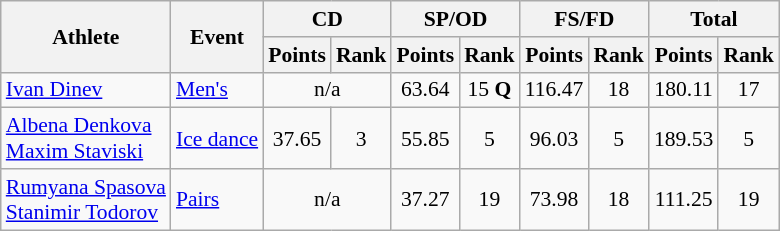<table class="wikitable" style="font-size:90%">
<tr>
<th rowspan="2">Athlete</th>
<th rowspan="2">Event</th>
<th colspan="2">CD</th>
<th colspan="2">SP/OD</th>
<th colspan="2">FS/FD</th>
<th colspan="2">Total</th>
</tr>
<tr>
<th>Points</th>
<th>Rank</th>
<th>Points</th>
<th>Rank</th>
<th>Points</th>
<th>Rank</th>
<th>Points</th>
<th>Rank</th>
</tr>
<tr align=center>
<td align=left><a href='#'>Ivan Dinev</a></td>
<td align=left><a href='#'>Men's</a></td>
<td colspan=2>n/a</td>
<td>63.64</td>
<td>15 <strong>Q</strong></td>
<td>116.47</td>
<td>18</td>
<td>180.11</td>
<td>17</td>
</tr>
<tr align=center>
<td align=left><a href='#'>Albena Denkova</a><br><a href='#'>Maxim Staviski</a></td>
<td align=left><a href='#'>Ice dance</a></td>
<td>37.65</td>
<td>3</td>
<td>55.85</td>
<td>5</td>
<td>96.03</td>
<td>5</td>
<td>189.53</td>
<td>5</td>
</tr>
<tr align=center>
<td align=left><a href='#'>Rumyana Spasova</a><br><a href='#'>Stanimir Todorov</a></td>
<td align=left><a href='#'>Pairs</a></td>
<td colspan=2>n/a</td>
<td>37.27</td>
<td>19</td>
<td>73.98</td>
<td>18</td>
<td>111.25</td>
<td>19</td>
</tr>
</table>
